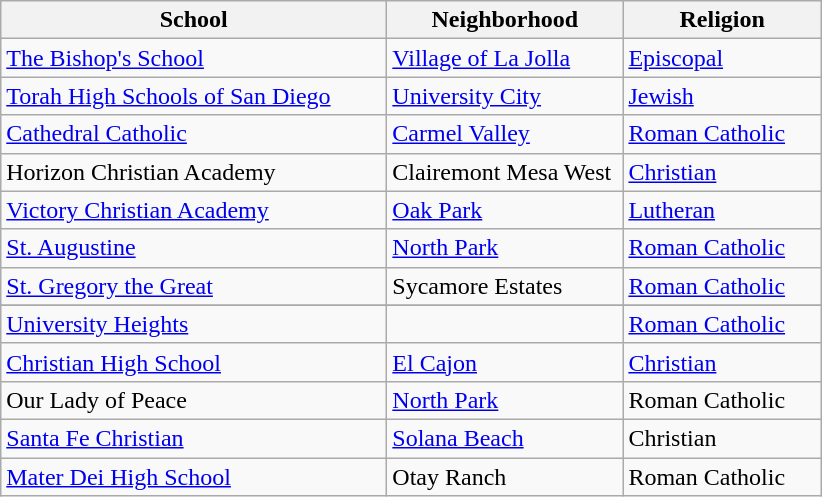<table class="wikitable">
<tr>
<th width="250">School</th>
<th width="150">Neighborhood</th>
<th width="125">Religion</th>
</tr>
<tr>
<td><a href='#'>The Bishop's School</a></td>
<td><a href='#'>Village of La Jolla</a></td>
<td><a href='#'>Episcopal</a></td>
</tr>
<tr>
<td><a href='#'>Torah High Schools of San Diego</a></td>
<td><a href='#'>University City</a></td>
<td><a href='#'>Jewish</a></td>
</tr>
<tr>
<td><a href='#'>Cathedral Catholic</a></td>
<td><a href='#'>Carmel Valley</a></td>
<td><a href='#'>Roman Catholic</a></td>
</tr>
<tr>
<td>Horizon Christian Academy</td>
<td>Clairemont Mesa West</td>
<td><a href='#'>Christian</a></td>
</tr>
<tr>
<td><a href='#'>Victory Christian Academy</a></td>
<td><a href='#'>Oak Park</a></td>
<td><a href='#'>Lutheran</a></td>
</tr>
<tr>
<td><a href='#'>St. Augustine</a></td>
<td><a href='#'>North Park</a></td>
<td><a href='#'>Roman Catholic</a></td>
</tr>
<tr>
<td><a href='#'>St. Gregory the Great</a></td>
<td>Sycamore Estates</td>
<td><a href='#'>Roman Catholic</a></td>
</tr>
<tr>
</tr>
<tr |>
<td><a href='#'>University Heights</a></td>
<td></td>
<td><a href='#'>Roman Catholic</a></td>
</tr>
<tr>
<td><a href='#'>Christian High School</a></td>
<td><a href='#'>El Cajon</a></td>
<td><a href='#'>Christian</a></td>
</tr>
<tr>
<td>Our Lady of Peace</td>
<td><a href='#'>North Park</a></td>
<td>Roman Catholic</td>
</tr>
<tr>
<td><a href='#'>Santa Fe Christian</a></td>
<td><a href='#'>Solana Beach</a></td>
<td>Christian</td>
</tr>
<tr>
<td><a href='#'>Mater Dei High School</a></td>
<td>Otay Ranch</td>
<td>Roman Catholic</td>
</tr>
</table>
